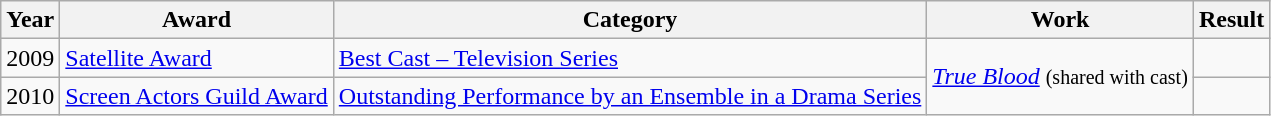<table class="wikitable">
<tr>
<th>Year</th>
<th>Award</th>
<th>Category</th>
<th>Work</th>
<th>Result</th>
</tr>
<tr>
<td>2009</td>
<td><a href='#'>Satellite Award</a></td>
<td><a href='#'>Best Cast – Television Series</a></td>
<td rowspan="2"><em><a href='#'>True Blood</a></em> <small>(shared with cast)</small></td>
<td></td>
</tr>
<tr>
<td>2010</td>
<td><a href='#'>Screen Actors Guild Award</a></td>
<td><a href='#'>Outstanding Performance by an Ensemble in a Drama Series</a></td>
<td></td>
</tr>
</table>
